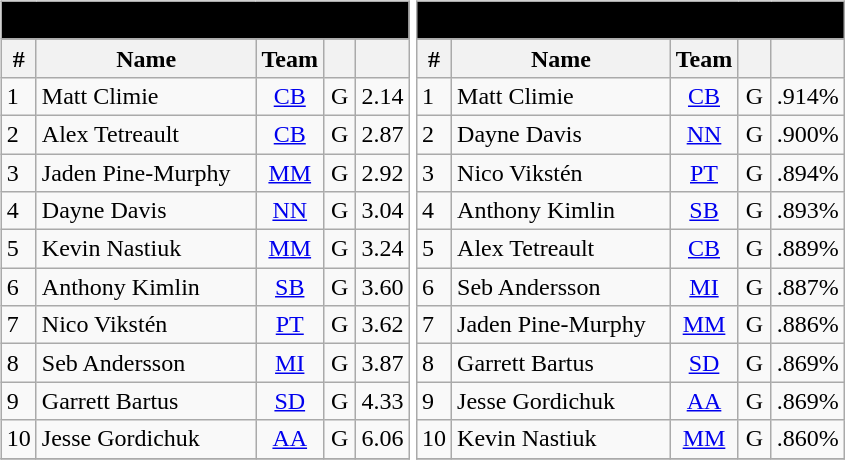<table>
<tr valign=top>
<td><br><table class="sortable wikitable" style="width:100%;text-align:center">
<tr>
<th style="background:black;" colspan="5"><span>Goals against average</span></th>
</tr>
<tr>
<th width=1%>#</th>
<th width=55%>Name</th>
<th width=8%>Team</th>
<th width=8%></th>
<th width=8%></th>
</tr>
<tr>
<td align=left>1</td>
<td align=left> Matt Climie</td>
<td><a href='#'>CB</a></td>
<td>G</td>
<td>2.14</td>
</tr>
<tr>
<td align=left>2</td>
<td align=left> Alex Tetreault</td>
<td><a href='#'>CB</a></td>
<td>G</td>
<td>2.87</td>
</tr>
<tr>
<td align=left>3</td>
<td align=left> Jaden Pine-Murphy</td>
<td><a href='#'>MM</a></td>
<td>G</td>
<td>2.92</td>
</tr>
<tr>
<td align=left>4</td>
<td align=left> Dayne Davis</td>
<td><a href='#'>NN</a></td>
<td>G</td>
<td>3.04</td>
</tr>
<tr>
<td align=left>5</td>
<td align=left> Kevin Nastiuk</td>
<td><a href='#'>MM</a></td>
<td>G</td>
<td>3.24</td>
</tr>
<tr>
<td align=left>6</td>
<td align=left> Anthony Kimlin</td>
<td><a href='#'>SB</a></td>
<td>G</td>
<td>3.60</td>
</tr>
<tr>
<td align=left>7</td>
<td align=left> Nico Vikstén</td>
<td><a href='#'>PT</a></td>
<td>G</td>
<td>3.62</td>
</tr>
<tr>
<td align=left>8</td>
<td align=left> Seb Andersson</td>
<td><a href='#'>MI</a></td>
<td>G</td>
<td>3.87</td>
</tr>
<tr>
<td align=left>9</td>
<td align=left> Garrett Bartus</td>
<td><a href='#'>SD</a></td>
<td>G</td>
<td>4.33</td>
</tr>
<tr>
<td align=left>10</td>
<td align=left> Jesse Gordichuk</td>
<td><a href='#'>AA</a></td>
<td>G</td>
<td>6.06</td>
</tr>
<tr>
</tr>
</table>
</td>
<td><br><table class="sortable wikitable" style="width:100%;text-align:center">
<tr>
<th style="background:black;" colspan="5"><span>Save percentage</span></th>
</tr>
<tr>
<th width=1%>#</th>
<th width=55%>Name</th>
<th width=8%>Team</th>
<th width=8%></th>
<th width=8%></th>
</tr>
<tr>
<td align=left>1</td>
<td align=left> Matt Climie</td>
<td><a href='#'>CB</a></td>
<td>G</td>
<td>.914%</td>
</tr>
<tr>
<td align=left>2</td>
<td align=left> Dayne Davis</td>
<td><a href='#'>NN</a></td>
<td>G</td>
<td>.900%</td>
</tr>
<tr>
<td align=left>3</td>
<td align=left> Nico Vikstén</td>
<td><a href='#'>PT</a></td>
<td>G</td>
<td>.894%</td>
</tr>
<tr>
<td align=left>4</td>
<td align=left> Anthony Kimlin</td>
<td><a href='#'>SB</a></td>
<td>G</td>
<td>.893%</td>
</tr>
<tr>
<td align=left>5</td>
<td align=left> Alex Tetreault</td>
<td><a href='#'>CB</a></td>
<td>G</td>
<td>.889%</td>
</tr>
<tr>
<td align=left>6</td>
<td align=left> Seb Andersson</td>
<td><a href='#'>MI</a></td>
<td>G</td>
<td>.887%</td>
</tr>
<tr>
<td align=left>7</td>
<td align=left> Jaden Pine-Murphy</td>
<td><a href='#'>MM</a></td>
<td>G</td>
<td>.886%</td>
</tr>
<tr>
<td align=left>8</td>
<td align=left> Garrett Bartus</td>
<td><a href='#'>SD</a></td>
<td>G</td>
<td>.869%</td>
</tr>
<tr>
<td align=left>9</td>
<td align=left> Jesse Gordichuk</td>
<td><a href='#'>AA</a></td>
<td>G</td>
<td>.869%</td>
</tr>
<tr>
<td align=left>10</td>
<td align=left> Kevin Nastiuk</td>
<td><a href='#'>MM</a></td>
<td>G</td>
<td>.860%</td>
</tr>
<tr>
</tr>
</table>
</td>
</tr>
</table>
